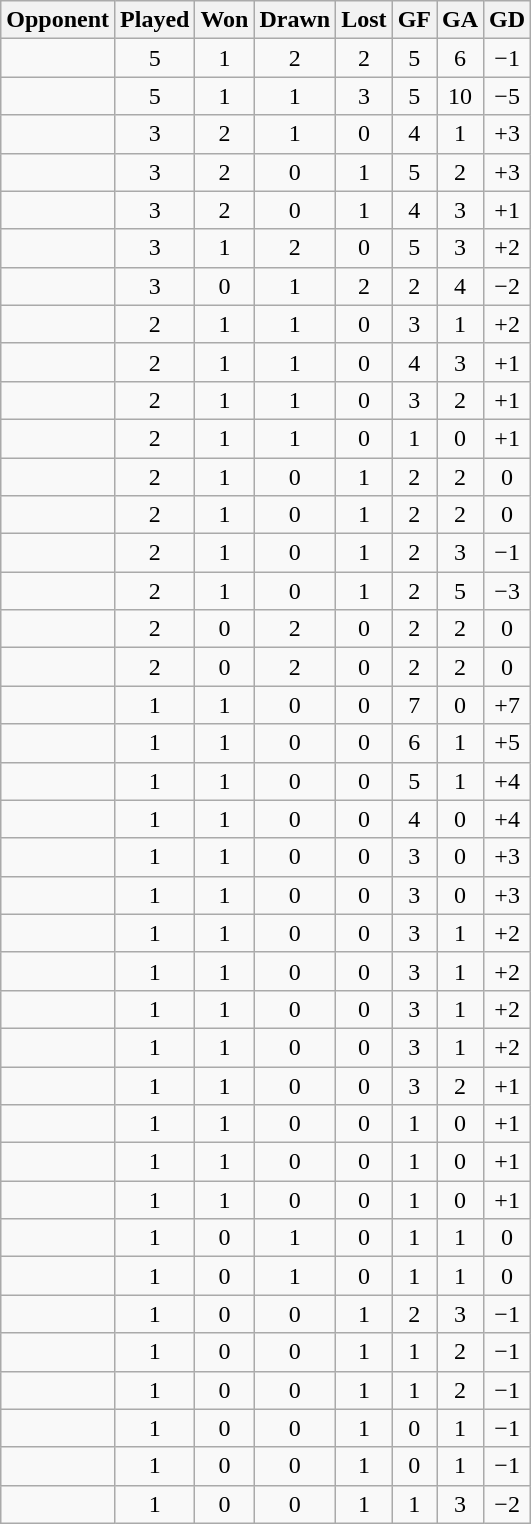<table class="wikitable sortable" style="text-align:center">
<tr>
<th>Opponent</th>
<th>Played</th>
<th>Won</th>
<th>Drawn</th>
<th>Lost</th>
<th>GF</th>
<th>GA</th>
<th>GD</th>
</tr>
<tr>
<td align="left"></td>
<td>5</td>
<td>1</td>
<td>2</td>
<td>2</td>
<td>5</td>
<td>6</td>
<td>−1</td>
</tr>
<tr>
<td align="left"></td>
<td>5</td>
<td>1</td>
<td>1</td>
<td>3</td>
<td>5</td>
<td>10</td>
<td>−5</td>
</tr>
<tr>
<td align="left"></td>
<td>3</td>
<td>2</td>
<td>1</td>
<td>0</td>
<td>4</td>
<td>1</td>
<td>+3</td>
</tr>
<tr>
<td align="left"></td>
<td>3</td>
<td>2</td>
<td>0</td>
<td>1</td>
<td>5</td>
<td>2</td>
<td>+3</td>
</tr>
<tr>
<td align="left"></td>
<td>3</td>
<td>2</td>
<td>0</td>
<td>1</td>
<td>4</td>
<td>3</td>
<td>+1</td>
</tr>
<tr>
<td align="left"></td>
<td>3</td>
<td>1</td>
<td>2</td>
<td>0</td>
<td>5</td>
<td>3</td>
<td>+2</td>
</tr>
<tr>
<td align="left"></td>
<td>3</td>
<td>0</td>
<td>1</td>
<td>2</td>
<td>2</td>
<td>4</td>
<td>−2</td>
</tr>
<tr>
<td align="left"></td>
<td>2</td>
<td>1</td>
<td>1</td>
<td>0</td>
<td>3</td>
<td>1</td>
<td>+2</td>
</tr>
<tr>
<td align="left"></td>
<td>2</td>
<td>1</td>
<td>1</td>
<td>0</td>
<td>4</td>
<td>3</td>
<td>+1</td>
</tr>
<tr>
<td align="left"></td>
<td>2</td>
<td>1</td>
<td>1</td>
<td>0</td>
<td>3</td>
<td>2</td>
<td>+1</td>
</tr>
<tr>
<td align="left"></td>
<td>2</td>
<td>1</td>
<td>1</td>
<td>0</td>
<td>1</td>
<td>0</td>
<td>+1</td>
</tr>
<tr>
<td align="left"></td>
<td>2</td>
<td>1</td>
<td>0</td>
<td>1</td>
<td>2</td>
<td>2</td>
<td>0</td>
</tr>
<tr>
<td align="left"></td>
<td>2</td>
<td>1</td>
<td>0</td>
<td>1</td>
<td>2</td>
<td>2</td>
<td>0</td>
</tr>
<tr>
<td align="left"></td>
<td>2</td>
<td>1</td>
<td>0</td>
<td>1</td>
<td>2</td>
<td>3</td>
<td>−1</td>
</tr>
<tr>
<td align="left"></td>
<td>2</td>
<td>1</td>
<td>0</td>
<td>1</td>
<td>2</td>
<td>5</td>
<td>−3</td>
</tr>
<tr>
<td align="left"></td>
<td>2</td>
<td>0</td>
<td>2</td>
<td>0</td>
<td>2</td>
<td>2</td>
<td>0</td>
</tr>
<tr>
<td align="left"></td>
<td>2</td>
<td>0</td>
<td>2</td>
<td>0</td>
<td>2</td>
<td>2</td>
<td>0</td>
</tr>
<tr>
<td align="left"></td>
<td>1</td>
<td>1</td>
<td>0</td>
<td>0</td>
<td>7</td>
<td>0</td>
<td>+7</td>
</tr>
<tr>
<td align="left"></td>
<td>1</td>
<td>1</td>
<td>0</td>
<td>0</td>
<td>6</td>
<td>1</td>
<td>+5</td>
</tr>
<tr>
<td align="left"></td>
<td>1</td>
<td>1</td>
<td>0</td>
<td>0</td>
<td>5</td>
<td>1</td>
<td>+4</td>
</tr>
<tr>
<td align="left"></td>
<td>1</td>
<td>1</td>
<td>0</td>
<td>0</td>
<td>4</td>
<td>0</td>
<td>+4</td>
</tr>
<tr>
<td align="left"></td>
<td>1</td>
<td>1</td>
<td>0</td>
<td>0</td>
<td>3</td>
<td>0</td>
<td>+3</td>
</tr>
<tr>
<td align="left"></td>
<td>1</td>
<td>1</td>
<td>0</td>
<td>0</td>
<td>3</td>
<td>0</td>
<td>+3</td>
</tr>
<tr>
<td align="left"></td>
<td>1</td>
<td>1</td>
<td>0</td>
<td>0</td>
<td>3</td>
<td>1</td>
<td>+2</td>
</tr>
<tr>
<td align="left"></td>
<td>1</td>
<td>1</td>
<td>0</td>
<td>0</td>
<td>3</td>
<td>1</td>
<td>+2</td>
</tr>
<tr>
<td align="left"></td>
<td>1</td>
<td>1</td>
<td>0</td>
<td>0</td>
<td>3</td>
<td>1</td>
<td>+2</td>
</tr>
<tr>
<td align="left"></td>
<td>1</td>
<td>1</td>
<td>0</td>
<td>0</td>
<td>3</td>
<td>1</td>
<td>+2</td>
</tr>
<tr>
<td align="left"></td>
<td>1</td>
<td>1</td>
<td>0</td>
<td>0</td>
<td>3</td>
<td>2</td>
<td>+1</td>
</tr>
<tr>
<td align="left"></td>
<td>1</td>
<td>1</td>
<td>0</td>
<td>0</td>
<td>1</td>
<td>0</td>
<td>+1</td>
</tr>
<tr>
<td align="left"></td>
<td>1</td>
<td>1</td>
<td>0</td>
<td>0</td>
<td>1</td>
<td>0</td>
<td>+1</td>
</tr>
<tr>
<td align="left"></td>
<td>1</td>
<td>1</td>
<td>0</td>
<td>0</td>
<td>1</td>
<td>0</td>
<td>+1</td>
</tr>
<tr>
<td align="left"></td>
<td>1</td>
<td>0</td>
<td>1</td>
<td>0</td>
<td>1</td>
<td>1</td>
<td>0</td>
</tr>
<tr>
<td align="left"></td>
<td>1</td>
<td>0</td>
<td>1</td>
<td>0</td>
<td>1</td>
<td>1</td>
<td>0</td>
</tr>
<tr>
<td align="left"></td>
<td>1</td>
<td>0</td>
<td>0</td>
<td>1</td>
<td>2</td>
<td>3</td>
<td>−1</td>
</tr>
<tr>
<td align="left"></td>
<td>1</td>
<td>0</td>
<td>0</td>
<td>1</td>
<td>1</td>
<td>2</td>
<td>−1</td>
</tr>
<tr>
<td align="left"></td>
<td>1</td>
<td>0</td>
<td>0</td>
<td>1</td>
<td>1</td>
<td>2</td>
<td>−1</td>
</tr>
<tr>
<td align="left"></td>
<td>1</td>
<td>0</td>
<td>0</td>
<td>1</td>
<td>0</td>
<td>1</td>
<td>−1</td>
</tr>
<tr>
<td align="left"></td>
<td>1</td>
<td>0</td>
<td>0</td>
<td>1</td>
<td>0</td>
<td>1</td>
<td>−1</td>
</tr>
<tr>
<td align="left"></td>
<td>1</td>
<td>0</td>
<td>0</td>
<td>1</td>
<td>1</td>
<td>3</td>
<td>−2</td>
</tr>
</table>
